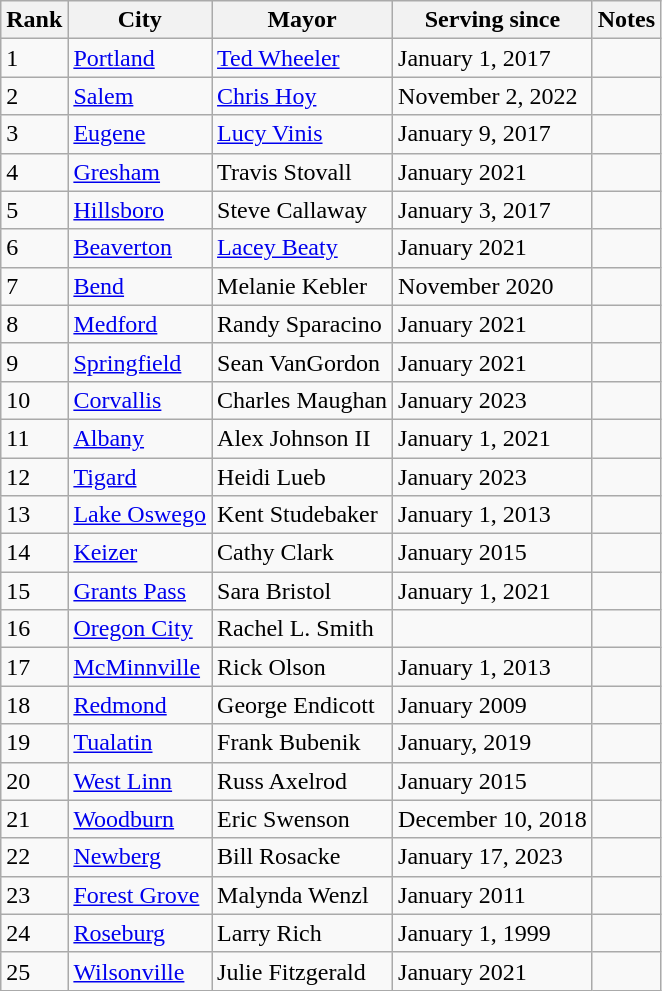<table class="wikitable sortable">
<tr>
<th>Rank</th>
<th>City</th>
<th>Mayor</th>
<th>Serving since</th>
<th>Notes</th>
</tr>
<tr>
<td>1</td>
<td><a href='#'>Portland</a></td>
<td><a href='#'>Ted Wheeler</a></td>
<td>January 1, 2017</td>
<td></td>
</tr>
<tr>
<td>2</td>
<td><a href='#'>Salem</a></td>
<td><a href='#'>Chris Hoy</a></td>
<td>November 2, 2022</td>
<td></td>
</tr>
<tr>
<td>3</td>
<td><a href='#'>Eugene</a></td>
<td><a href='#'>Lucy Vinis</a></td>
<td>January 9, 2017</td>
<td></td>
</tr>
<tr>
<td>4</td>
<td><a href='#'>Gresham</a></td>
<td>Travis Stovall</td>
<td>January 2021</td>
<td></td>
</tr>
<tr>
<td>5</td>
<td><a href='#'>Hillsboro</a></td>
<td>Steve Callaway</td>
<td>January 3, 2017</td>
<td></td>
</tr>
<tr>
<td>6</td>
<td><a href='#'>Beaverton</a></td>
<td><a href='#'>Lacey Beaty</a></td>
<td>January 2021</td>
<td></td>
</tr>
<tr>
<td>7</td>
<td><a href='#'>Bend</a></td>
<td>Melanie Kebler</td>
<td>November 2020</td>
<td></td>
</tr>
<tr>
<td>8</td>
<td><a href='#'>Medford</a></td>
<td>Randy Sparacino</td>
<td>January 2021</td>
<td></td>
</tr>
<tr>
<td>9</td>
<td><a href='#'>Springfield</a></td>
<td>Sean VanGordon</td>
<td>January 2021</td>
<td></td>
</tr>
<tr>
<td>10</td>
<td><a href='#'>Corvallis</a></td>
<td>Charles Maughan</td>
<td>January 2023</td>
<td></td>
</tr>
<tr>
<td>11</td>
<td><a href='#'>Albany</a></td>
<td>Alex Johnson II</td>
<td>January 1, 2021</td>
<td></td>
</tr>
<tr>
<td>12</td>
<td><a href='#'>Tigard</a></td>
<td>Heidi Lueb</td>
<td>January 2023</td>
</tr>
<tr>
<td>13</td>
<td><a href='#'>Lake Oswego</a></td>
<td>Kent Studebaker</td>
<td>January 1, 2013</td>
<td></td>
</tr>
<tr>
<td>14</td>
<td><a href='#'>Keizer</a></td>
<td>Cathy Clark</td>
<td>January 2015</td>
<td></td>
</tr>
<tr>
<td>15</td>
<td><a href='#'>Grants Pass</a></td>
<td>Sara Bristol</td>
<td>January 1, 2021</td>
<td></td>
</tr>
<tr>
<td>16</td>
<td><a href='#'>Oregon City</a></td>
<td>Rachel L. Smith</td>
<td April 7, 2021></td>
</tr>
<tr>
<td>17</td>
<td><a href='#'>McMinnville</a></td>
<td>Rick Olson</td>
<td>January 1, 2013</td>
<td></td>
</tr>
<tr>
<td>18</td>
<td><a href='#'>Redmond</a></td>
<td>George Endicott</td>
<td>January 2009</td>
<td></td>
</tr>
<tr>
<td>19</td>
<td><a href='#'>Tualatin</a></td>
<td>Frank Bubenik</td>
<td>January, 2019</td>
<td></td>
</tr>
<tr>
<td>20</td>
<td><a href='#'>West Linn</a></td>
<td>Russ Axelrod</td>
<td>January 2015</td>
<td></td>
</tr>
<tr>
<td>21</td>
<td><a href='#'>Woodburn</a></td>
<td>Eric Swenson</td>
<td>December 10, 2018</td>
<td></td>
</tr>
<tr>
<td>22</td>
<td><a href='#'>Newberg</a></td>
<td>Bill Rosacke</td>
<td>January 17, 2023</td>
<td></td>
</tr>
<tr>
<td>23</td>
<td><a href='#'>Forest Grove</a></td>
<td>Malynda Wenzl</td>
<td>January 2011</td>
<td></td>
</tr>
<tr>
<td>24</td>
<td><a href='#'>Roseburg</a></td>
<td>Larry Rich</td>
<td>January 1, 1999</td>
<td></td>
</tr>
<tr>
<td>25</td>
<td><a href='#'>Wilsonville</a></td>
<td>Julie Fitzgerald</td>
<td>January 2021</td>
<td></td>
</tr>
</table>
